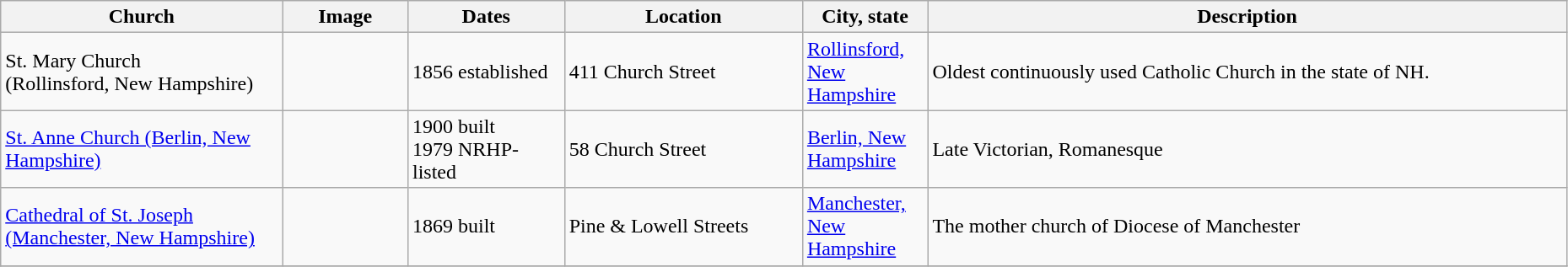<table class="wikitable sortable" style="width:98%">
<tr>
<th width = 18%><strong>Church</strong></th>
<th width = 8% class="unsortable"><strong>Image</strong></th>
<th width = 10%><strong>Dates</strong></th>
<th><strong>Location</strong></th>
<th width = 8%><strong>City, state</strong></th>
<th class="unsortable"><strong>Description</strong></th>
</tr>
<tr>
<td>St. Mary Church<br>(Rollinsford, New Hampshire)</td>
<td></td>
<td>1856 established</td>
<td>411 Church Street</td>
<td><a href='#'>Rollinsford, New Hampshire</a></td>
<td>Oldest continuously used Catholic Church in the state of NH.</td>
</tr>
<tr>
<td><a href='#'>St. Anne Church (Berlin, New Hampshire)</a></td>
<td></td>
<td>1900 built<br>1979 NRHP-listed</td>
<td>58 Church Street</td>
<td><a href='#'>Berlin, New Hampshire</a></td>
<td>Late Victorian, Romanesque</td>
</tr>
<tr>
<td><a href='#'>Cathedral of St. Joseph (Manchester, New Hampshire)</a></td>
<td></td>
<td>1869 built</td>
<td>Pine & Lowell Streets</td>
<td><a href='#'>Manchester, New Hampshire</a></td>
<td>The mother church of Diocese of Manchester</td>
</tr>
<tr>
</tr>
</table>
